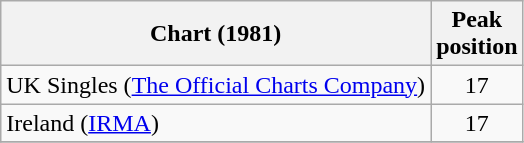<table class="wikitable sortable">
<tr>
<th>Chart (1981)</th>
<th>Peak<br>position</th>
</tr>
<tr>
<td>UK Singles (<a href='#'>The Official Charts Company</a>)</td>
<td align="center">17</td>
</tr>
<tr>
<td>Ireland (<a href='#'>IRMA</a>)</td>
<td style="text-align:center;">17</td>
</tr>
<tr>
</tr>
</table>
